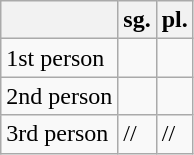<table class="wikitable">
<tr>
<th></th>
<th>sg.</th>
<th>pl.</th>
</tr>
<tr>
<td>1st person</td>
<td></td>
<td></td>
</tr>
<tr>
<td>2nd person</td>
<td></td>
<td></td>
</tr>
<tr>
<td>3rd person</td>
<td>//</td>
<td>//</td>
</tr>
</table>
